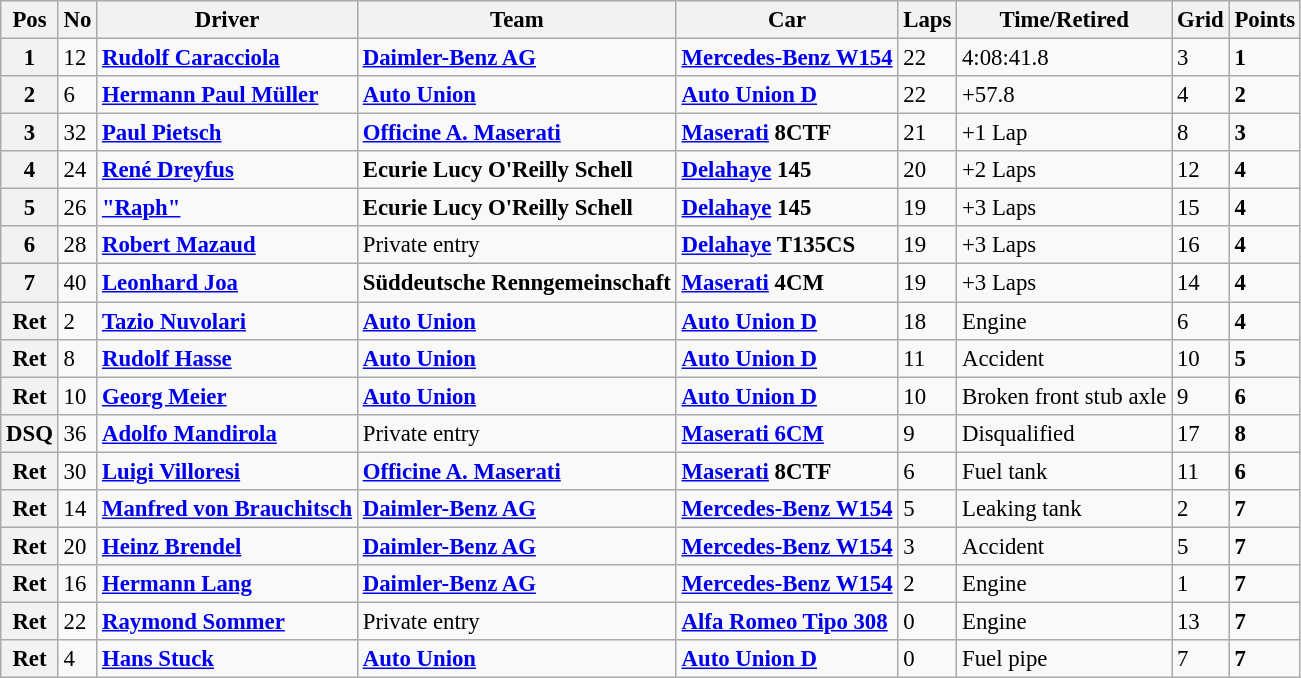<table class="wikitable" style="font-size: 95%;">
<tr>
<th>Pos</th>
<th>No</th>
<th>Driver</th>
<th>Team</th>
<th>Car</th>
<th>Laps</th>
<th>Time/Retired</th>
<th>Grid</th>
<th>Points</th>
</tr>
<tr>
<th>1</th>
<td>12</td>
<td> <strong><a href='#'>Rudolf Caracciola</a></strong></td>
<td><strong><a href='#'>Daimler-Benz AG</a></strong></td>
<td><strong><a href='#'>Mercedes-Benz W154</a></strong></td>
<td>22</td>
<td>4:08:41.8</td>
<td>3</td>
<td><strong>1</strong></td>
</tr>
<tr>
<th>2</th>
<td>6</td>
<td> <strong><a href='#'>Hermann Paul Müller</a></strong></td>
<td><strong><a href='#'>Auto Union</a></strong></td>
<td><strong><a href='#'>Auto Union D</a></strong></td>
<td>22</td>
<td>+57.8</td>
<td>4</td>
<td><strong>2</strong></td>
</tr>
<tr>
<th>3</th>
<td>32</td>
<td> <strong><a href='#'>Paul Pietsch</a></strong></td>
<td><strong><a href='#'>Officine A. Maserati</a></strong></td>
<td><strong><a href='#'>Maserati</a> 8CTF</strong></td>
<td>21</td>
<td>+1 Lap</td>
<td>8</td>
<td><strong>3</strong></td>
</tr>
<tr>
<th>4</th>
<td>24</td>
<td> <strong><a href='#'>René Dreyfus</a></strong></td>
<td><strong>Ecurie Lucy O'Reilly Schell</strong></td>
<td><strong><a href='#'>Delahaye</a> 145</strong></td>
<td>20</td>
<td>+2 Laps</td>
<td>12</td>
<td><strong>4</strong></td>
</tr>
<tr>
<th>5</th>
<td>26</td>
<td> <strong><a href='#'>"Raph"</a></strong></td>
<td><strong>Ecurie Lucy O'Reilly Schell</strong></td>
<td><strong><a href='#'>Delahaye</a> 145</strong></td>
<td>19</td>
<td>+3 Laps</td>
<td>15</td>
<td><strong>4</strong></td>
</tr>
<tr>
<th>6</th>
<td>28</td>
<td> <strong><a href='#'>Robert Mazaud</a></strong></td>
<td>Private entry</td>
<td><strong><a href='#'>Delahaye</a> T135CS</strong></td>
<td>19</td>
<td>+3 Laps</td>
<td>16</td>
<td><strong>4</strong></td>
</tr>
<tr>
<th>7</th>
<td>40</td>
<td> <strong><a href='#'>Leonhard Joa</a></strong></td>
<td><strong>Süddeutsche Renngemeinschaft</strong></td>
<td><strong><a href='#'>Maserati</a> 4CM</strong></td>
<td>19</td>
<td>+3 Laps</td>
<td>14</td>
<td><strong>4</strong></td>
</tr>
<tr>
<th>Ret</th>
<td>2</td>
<td> <strong><a href='#'>Tazio Nuvolari</a></strong></td>
<td><strong><a href='#'>Auto Union</a></strong></td>
<td><strong><a href='#'>Auto Union D</a></strong></td>
<td>18</td>
<td>Engine</td>
<td>6</td>
<td><strong>4</strong></td>
</tr>
<tr>
<th>Ret</th>
<td>8</td>
<td> <strong><a href='#'>Rudolf Hasse</a></strong></td>
<td><strong><a href='#'>Auto Union</a></strong></td>
<td><strong><a href='#'>Auto Union D</a></strong></td>
<td>11</td>
<td>Accident</td>
<td>10</td>
<td><strong>5</strong></td>
</tr>
<tr>
<th>Ret</th>
<td>10</td>
<td> <strong><a href='#'>Georg Meier</a></strong></td>
<td><strong><a href='#'>Auto Union</a></strong></td>
<td><strong><a href='#'>Auto Union D</a></strong></td>
<td>10</td>
<td>Broken front stub axle</td>
<td>9</td>
<td><strong>6</strong></td>
</tr>
<tr>
<th>DSQ</th>
<td>36</td>
<td> <strong><a href='#'>Adolfo Mandirola</a></strong></td>
<td>Private entry</td>
<td><strong><a href='#'>Maserati 6CM</a></strong></td>
<td>9</td>
<td>Disqualified</td>
<td>17</td>
<td><strong>8</strong></td>
</tr>
<tr>
<th>Ret</th>
<td>30</td>
<td> <strong><a href='#'>Luigi Villoresi</a></strong></td>
<td><strong><a href='#'>Officine A. Maserati</a></strong></td>
<td><strong><a href='#'>Maserati</a> 8CTF</strong></td>
<td>6</td>
<td>Fuel tank</td>
<td>11</td>
<td><strong>6</strong></td>
</tr>
<tr>
<th>Ret</th>
<td>14</td>
<td> <strong><a href='#'>Manfred von Brauchitsch</a></strong></td>
<td><strong><a href='#'>Daimler-Benz AG</a></strong></td>
<td><strong><a href='#'>Mercedes-Benz W154</a></strong></td>
<td>5</td>
<td>Leaking tank</td>
<td>2</td>
<td><strong>7</strong></td>
</tr>
<tr>
<th>Ret</th>
<td>20</td>
<td> <strong><a href='#'>Heinz Brendel</a></strong></td>
<td><strong><a href='#'>Daimler-Benz AG</a></strong></td>
<td><strong><a href='#'>Mercedes-Benz W154</a></strong></td>
<td>3</td>
<td>Accident</td>
<td>5</td>
<td><strong>7</strong></td>
</tr>
<tr>
<th>Ret</th>
<td>16</td>
<td> <strong><a href='#'>Hermann Lang</a></strong></td>
<td><strong><a href='#'>Daimler-Benz AG</a></strong></td>
<td><strong><a href='#'>Mercedes-Benz W154</a></strong></td>
<td>2</td>
<td>Engine</td>
<td>1</td>
<td><strong>7</strong></td>
</tr>
<tr>
<th>Ret</th>
<td>22</td>
<td> <strong><a href='#'>Raymond Sommer</a></strong></td>
<td>Private entry</td>
<td><strong><a href='#'>Alfa Romeo Tipo 308</a></strong></td>
<td>0</td>
<td>Engine</td>
<td>13</td>
<td><strong>7</strong></td>
</tr>
<tr>
<th>Ret</th>
<td>4</td>
<td> <strong><a href='#'>Hans Stuck</a></strong></td>
<td><strong><a href='#'>Auto Union</a></strong></td>
<td><strong><a href='#'>Auto Union D</a></strong></td>
<td>0</td>
<td>Fuel pipe</td>
<td>7</td>
<td><strong>7</strong></td>
</tr>
</table>
